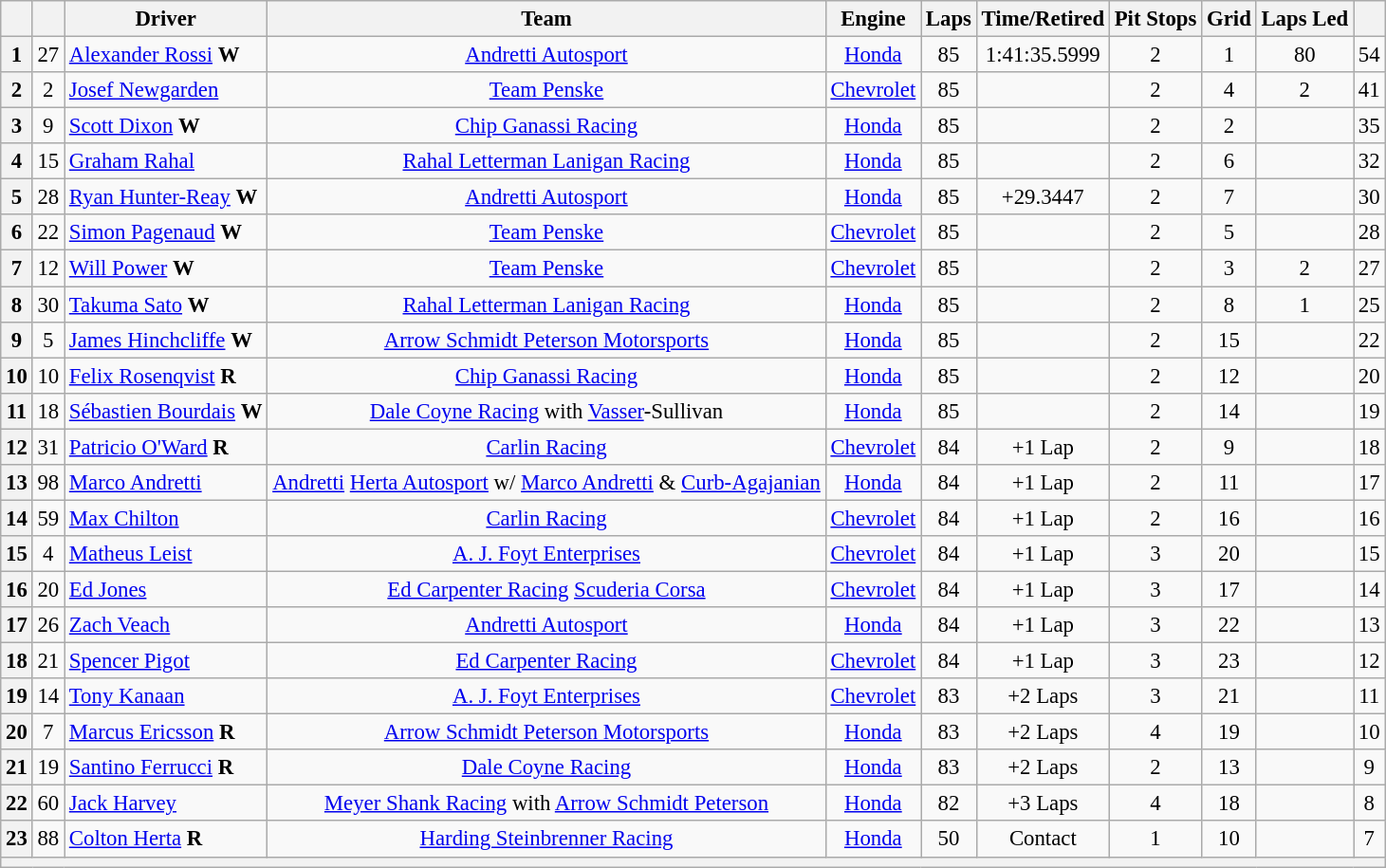<table class="wikitable" style="text-align:center; font-size: 95%;">
<tr>
<th></th>
<th></th>
<th>Driver</th>
<th>Team</th>
<th>Engine</th>
<th>Laps</th>
<th>Time/Retired</th>
<th>Pit Stops</th>
<th>Grid</th>
<th>Laps Led</th>
<th></th>
</tr>
<tr>
<th>1</th>
<td>27</td>
<td align="left"> <a href='#'>Alexander Rossi</a> <strong><span>W</span></strong></td>
<td><a href='#'>Andretti Autosport</a></td>
<td><a href='#'>Honda</a></td>
<td>85</td>
<td>1:41:35.5999</td>
<td>2</td>
<td>1</td>
<td>80</td>
<td>54</td>
</tr>
<tr>
<th>2</th>
<td>2</td>
<td align="left"> <a href='#'>Josef Newgarden</a></td>
<td><a href='#'>Team Penske</a></td>
<td><a href='#'>Chevrolet</a></td>
<td>85</td>
<td></td>
<td>2</td>
<td>4</td>
<td>2</td>
<td>41</td>
</tr>
<tr>
<th>3</th>
<td>9</td>
<td align="left"> <a href='#'>Scott Dixon</a> <strong><span>W</span></strong></td>
<td><a href='#'>Chip Ganassi Racing</a></td>
<td><a href='#'>Honda</a></td>
<td>85</td>
<td></td>
<td>2</td>
<td>2</td>
<td></td>
<td>35</td>
</tr>
<tr>
<th>4</th>
<td>15</td>
<td align="left"> <a href='#'>Graham Rahal</a></td>
<td><a href='#'>Rahal Letterman Lanigan Racing</a></td>
<td><a href='#'>Honda</a></td>
<td>85</td>
<td></td>
<td>2</td>
<td>6</td>
<td></td>
<td>32</td>
</tr>
<tr>
<th>5</th>
<td>28</td>
<td align="left"> <a href='#'>Ryan Hunter-Reay</a> <strong><span>W</span></strong></td>
<td><a href='#'>Andretti Autosport</a></td>
<td><a href='#'>Honda</a></td>
<td>85</td>
<td>+29.3447</td>
<td>2</td>
<td>7</td>
<td></td>
<td>30</td>
</tr>
<tr>
<th>6</th>
<td>22</td>
<td align="left"> <a href='#'>Simon Pagenaud</a> <strong><span>W</span></strong></td>
<td><a href='#'>Team Penske</a></td>
<td><a href='#'>Chevrolet</a></td>
<td>85</td>
<td></td>
<td>2</td>
<td>5</td>
<td></td>
<td>28</td>
</tr>
<tr>
<th>7</th>
<td>12</td>
<td align="left"> <a href='#'>Will Power</a> <strong><span>W</span></strong></td>
<td><a href='#'>Team Penske</a></td>
<td><a href='#'>Chevrolet</a></td>
<td>85</td>
<td></td>
<td>2</td>
<td>3</td>
<td>2</td>
<td>27</td>
</tr>
<tr>
<th>8</th>
<td>30</td>
<td align="left"> <a href='#'>Takuma Sato</a> <strong><span>W</span></strong></td>
<td><a href='#'>Rahal Letterman Lanigan Racing</a></td>
<td><a href='#'>Honda</a></td>
<td>85</td>
<td></td>
<td>2</td>
<td>8</td>
<td>1</td>
<td>25</td>
</tr>
<tr>
<th>9</th>
<td>5</td>
<td align="left"> <a href='#'>James Hinchcliffe</a> <strong><span>W</span></strong></td>
<td><a href='#'>Arrow Schmidt Peterson Motorsports</a></td>
<td><a href='#'>Honda</a></td>
<td>85</td>
<td></td>
<td>2</td>
<td>15</td>
<td></td>
<td>22</td>
</tr>
<tr>
<th>10</th>
<td>10</td>
<td align="left"> <a href='#'>Felix Rosenqvist</a> <strong><span>R</span></strong></td>
<td><a href='#'>Chip Ganassi Racing</a></td>
<td><a href='#'>Honda</a></td>
<td>85</td>
<td></td>
<td>2</td>
<td>12</td>
<td></td>
<td>20</td>
</tr>
<tr>
<th>11</th>
<td>18</td>
<td align="left"> <a href='#'>Sébastien Bourdais</a> <strong><span>W</span></strong></td>
<td><a href='#'>Dale Coyne Racing</a> with <a href='#'>Vasser</a>-Sullivan</td>
<td><a href='#'>Honda</a></td>
<td>85</td>
<td></td>
<td>2</td>
<td>14</td>
<td></td>
<td>19</td>
</tr>
<tr>
<th>12</th>
<td>31</td>
<td align="left"> <a href='#'>Patricio O'Ward</a> <strong><span>R</span></strong></td>
<td><a href='#'>Carlin Racing</a></td>
<td><a href='#'>Chevrolet</a></td>
<td>84</td>
<td>+1 Lap</td>
<td>2</td>
<td>9</td>
<td></td>
<td>18</td>
</tr>
<tr>
<th>13</th>
<td>98</td>
<td align="left"> <a href='#'>Marco Andretti</a></td>
<td><a href='#'>Andretti</a> <a href='#'>Herta Autosport</a> w/ <a href='#'>Marco Andretti</a> & <a href='#'>Curb-Agajanian</a></td>
<td><a href='#'>Honda</a></td>
<td>84</td>
<td>+1 Lap</td>
<td>2</td>
<td>11</td>
<td></td>
<td>17</td>
</tr>
<tr>
<th>14</th>
<td>59</td>
<td align="left"> <a href='#'>Max Chilton</a></td>
<td><a href='#'>Carlin Racing</a></td>
<td><a href='#'>Chevrolet</a></td>
<td>84</td>
<td>+1 Lap</td>
<td>2</td>
<td>16</td>
<td></td>
<td>16</td>
</tr>
<tr>
<th>15</th>
<td>4</td>
<td align="left"> <a href='#'>Matheus Leist</a></td>
<td><a href='#'>A. J. Foyt Enterprises</a></td>
<td><a href='#'>Chevrolet</a></td>
<td>84</td>
<td>+1 Lap</td>
<td>3</td>
<td>20</td>
<td></td>
<td>15</td>
</tr>
<tr>
<th>16</th>
<td>20</td>
<td align="left"> <a href='#'>Ed Jones</a></td>
<td><a href='#'>Ed Carpenter Racing</a> <a href='#'>Scuderia Corsa</a></td>
<td><a href='#'>Chevrolet</a></td>
<td>84</td>
<td>+1 Lap</td>
<td>3</td>
<td>17</td>
<td></td>
<td>14</td>
</tr>
<tr>
<th>17</th>
<td>26</td>
<td align="left"> <a href='#'>Zach Veach</a></td>
<td><a href='#'>Andretti Autosport</a></td>
<td><a href='#'>Honda</a></td>
<td>84</td>
<td>+1 Lap</td>
<td>3</td>
<td>22</td>
<td></td>
<td>13</td>
</tr>
<tr>
<th>18</th>
<td>21</td>
<td align="left"> <a href='#'>Spencer Pigot</a></td>
<td><a href='#'>Ed Carpenter Racing</a></td>
<td><a href='#'>Chevrolet</a></td>
<td>84</td>
<td>+1 Lap</td>
<td>3</td>
<td>23</td>
<td></td>
<td>12</td>
</tr>
<tr>
<th>19</th>
<td>14</td>
<td align="left"> <a href='#'>Tony Kanaan</a></td>
<td><a href='#'>A. J. Foyt Enterprises</a></td>
<td><a href='#'>Chevrolet</a></td>
<td>83</td>
<td>+2 Laps</td>
<td>3</td>
<td>21</td>
<td></td>
<td>11</td>
</tr>
<tr>
<th>20</th>
<td>7</td>
<td align="left"> <a href='#'>Marcus Ericsson</a> <strong><span>R</span></strong></td>
<td><a href='#'>Arrow Schmidt Peterson Motorsports</a></td>
<td><a href='#'>Honda</a></td>
<td>83</td>
<td>+2 Laps</td>
<td>4</td>
<td>19</td>
<td></td>
<td>10</td>
</tr>
<tr>
<th>21</th>
<td>19</td>
<td align="left"> <a href='#'>Santino Ferrucci</a> <strong><span>R</span></strong></td>
<td><a href='#'>Dale Coyne Racing</a></td>
<td><a href='#'>Honda</a></td>
<td>83</td>
<td>+2 Laps</td>
<td>2</td>
<td>13</td>
<td></td>
<td>9</td>
</tr>
<tr>
<th>22</th>
<td>60</td>
<td align="left"> <a href='#'>Jack Harvey</a></td>
<td><a href='#'>Meyer Shank Racing</a> with <a href='#'>Arrow Schmidt Peterson</a></td>
<td><a href='#'>Honda</a></td>
<td>82</td>
<td>+3 Laps</td>
<td>4</td>
<td>18</td>
<td></td>
<td>8</td>
</tr>
<tr>
<th>23</th>
<td>88</td>
<td align="left"> <a href='#'>Colton Herta</a> <strong><span>R</span></strong></td>
<td><a href='#'>Harding Steinbrenner Racing</a></td>
<td><a href='#'>Honda</a></td>
<td>50</td>
<td>Contact</td>
<td>1</td>
<td>10</td>
<td></td>
<td>7</td>
</tr>
<tr>
<th colspan="11"></th>
</tr>
</table>
